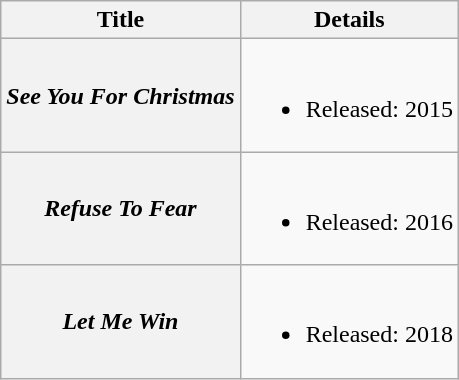<table class="wikitable plainrowheaders" style="text-align:center;" border="1">
<tr>
<th>Title</th>
<th>Details</th>
</tr>
<tr>
<th scope="row"><em>See You For Christmas</em></th>
<td><br><ul><li>Released: 2015</li></ul></td>
</tr>
<tr>
<th scope="row"><em>Refuse To Fear</em></th>
<td><br><ul><li>Released: 2016</li></ul></td>
</tr>
<tr>
<th scope="row"><em>Let Me Win</em></th>
<td><br><ul><li>Released: 2018</li></ul></td>
</tr>
</table>
